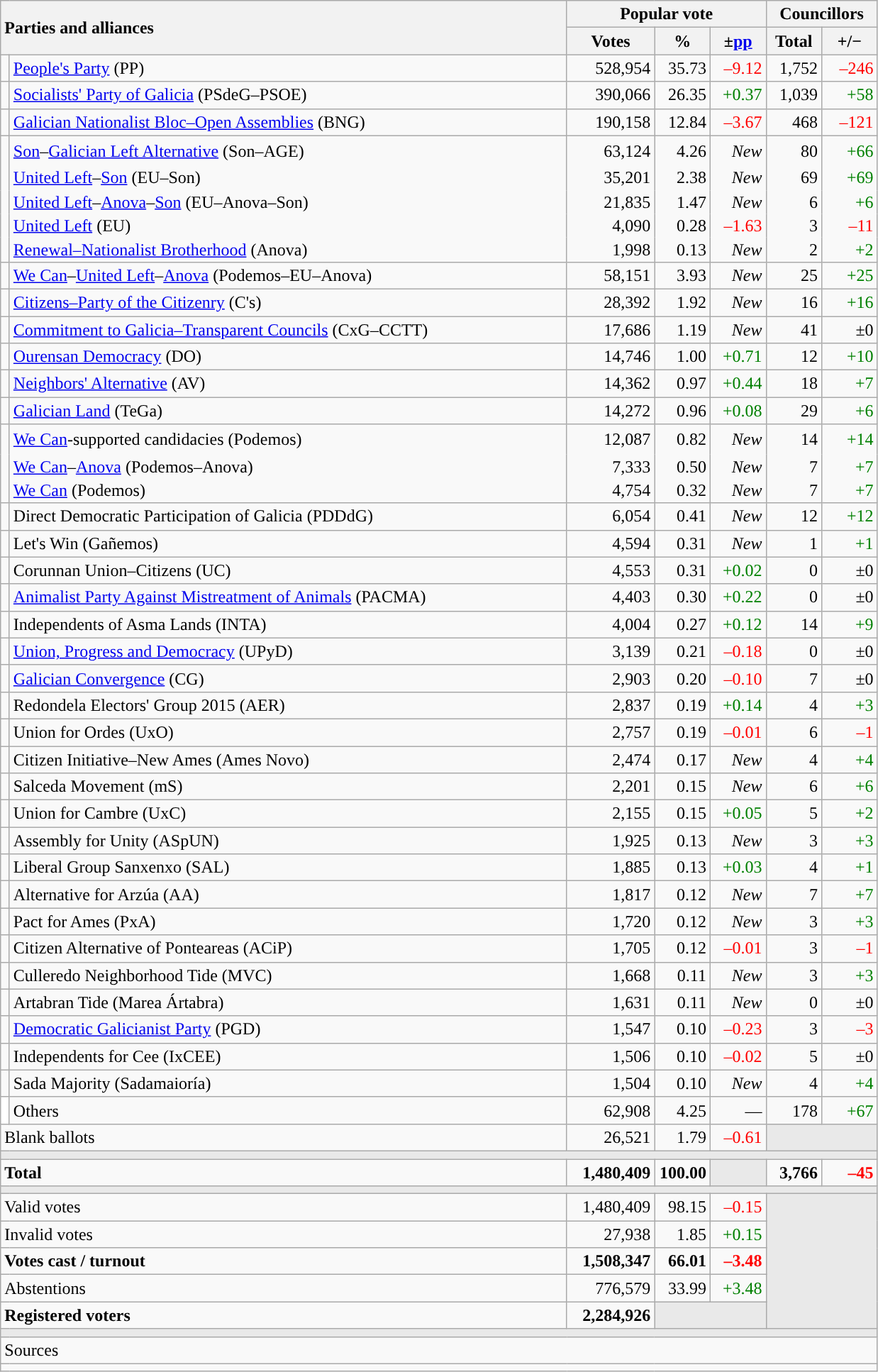<table class="wikitable" style="text-align:right;">
<tr>
<th style="text-align:left;" rowspan="2" colspan="2" width="525">Parties and alliances</th>
<th colspan="3">Popular vote</th>
<th colspan="2">Councillors</th>
</tr>
<tr>
<th width="75">Votes</th>
<th width="45">%</th>
<th width="45">±<a href='#'>pp</a></th>
<th width="45">Total</th>
<th width="45">+/−</th>
</tr>
<tr>
<td width="1" style="color:inherit;background:"></td>
<td align="left"><a href='#'>People's Party</a> (PP)</td>
<td>528,954</td>
<td>35.73</td>
<td style="color:red;">–9.12</td>
<td>1,752</td>
<td style="color:red;">–246</td>
</tr>
<tr>
<td style="color:inherit;background:"></td>
<td align="left"><a href='#'>Socialists' Party of Galicia</a> (PSdeG–PSOE)</td>
<td>390,066</td>
<td>26.35</td>
<td style="color:green;">+0.37</td>
<td>1,039</td>
<td style="color:green;">+58</td>
</tr>
<tr>
<td style="color:inherit;background:"></td>
<td align="left"><a href='#'>Galician Nationalist Bloc–Open Assemblies</a> (BNG)</td>
<td>190,158</td>
<td>12.84</td>
<td style="color:red;">–3.67</td>
<td>468</td>
<td style="color:red;">–121</td>
</tr>
<tr style="line-height:22px;">
<td rowspan="5" style="color:inherit;background:"></td>
<td align="left"><a href='#'>Son</a>–<a href='#'>Galician Left Alternative</a> (Son–AGE)</td>
<td>63,124</td>
<td>4.26</td>
<td><em>New</em></td>
<td>80</td>
<td style="color:green;">+66</td>
</tr>
<tr style="border-bottom-style:hidden; border-top-style:hidden; line-height:16px;">
<td align="left"><span><a href='#'>United Left</a>–<a href='#'>Son</a> (EU–Son)</span></td>
<td>35,201</td>
<td>2.38</td>
<td><em>New</em></td>
<td>69</td>
<td style="color:green;">+69</td>
</tr>
<tr style="border-bottom-style:hidden; line-height:16px;">
<td align="left"><span><a href='#'>United Left</a>–<a href='#'>Anova</a>–<a href='#'>Son</a> (EU–Anova–Son)</span></td>
<td>21,835</td>
<td>1.47</td>
<td><em>New</em></td>
<td>6</td>
<td style="color:green;">+6</td>
</tr>
<tr style="border-bottom-style:hidden; line-height:16px;">
<td align="left"><span><a href='#'>United Left</a> (EU)</span></td>
<td>4,090</td>
<td>0.28</td>
<td style="color:red;">–1.63</td>
<td>3</td>
<td style="color:red;">–11</td>
</tr>
<tr style="line-height:16px;">
<td align="left"><span><a href='#'>Renewal–Nationalist Brotherhood</a> (Anova)</span></td>
<td>1,998</td>
<td>0.13</td>
<td><em>New</em></td>
<td>2</td>
<td style="color:green;">+2</td>
</tr>
<tr>
<td style="color:inherit;background:"></td>
<td align="left"><a href='#'>We Can</a>–<a href='#'>United Left</a>–<a href='#'>Anova</a> (Podemos–EU–Anova)</td>
<td>58,151</td>
<td>3.93</td>
<td><em>New</em></td>
<td>25</td>
<td style="color:green;">+25</td>
</tr>
<tr>
<td style="color:inherit;background:"></td>
<td align="left"><a href='#'>Citizens–Party of the Citizenry</a> (C's)</td>
<td>28,392</td>
<td>1.92</td>
<td><em>New</em></td>
<td>16</td>
<td style="color:green;">+16</td>
</tr>
<tr>
<td style="color:inherit;background:"></td>
<td align="left"><a href='#'>Commitment to Galicia–Transparent Councils</a> (CxG–CCTT)</td>
<td>17,686</td>
<td>1.19</td>
<td><em>New</em></td>
<td>41</td>
<td>±0</td>
</tr>
<tr>
<td style="color:inherit;background:"></td>
<td align="left"><a href='#'>Ourensan Democracy</a> (DO)</td>
<td>14,746</td>
<td>1.00</td>
<td style="color:green;">+0.71</td>
<td>12</td>
<td style="color:green;">+10</td>
</tr>
<tr>
<td style="color:inherit;background:"></td>
<td align="left"><a href='#'>Neighbors' Alternative</a> (AV)</td>
<td>14,362</td>
<td>0.97</td>
<td style="color:green;">+0.44</td>
<td>18</td>
<td style="color:green;">+7</td>
</tr>
<tr>
<td style="color:inherit;background:"></td>
<td align="left"><a href='#'>Galician Land</a> (TeGa)</td>
<td>14,272</td>
<td>0.96</td>
<td style="color:green;">+0.08</td>
<td>29</td>
<td style="color:green;">+6</td>
</tr>
<tr style="line-height:22px;">
<td rowspan="3" style="color:inherit;background:"></td>
<td align="left"><a href='#'>We Can</a>-supported candidacies (Podemos)</td>
<td>12,087</td>
<td>0.82</td>
<td><em>New</em></td>
<td>14</td>
<td style="color:green;">+14</td>
</tr>
<tr style="border-bottom-style:hidden; border-top-style:hidden; line-height:16px;">
<td align="left"><span><a href='#'>We Can</a>–<a href='#'>Anova</a> (Podemos–Anova)</span></td>
<td>7,333</td>
<td>0.50</td>
<td><em>New</em></td>
<td>7</td>
<td style="color:green;">+7</td>
</tr>
<tr style="line-height:16px;">
<td align="left"><span><a href='#'>We Can</a> (Podemos)</span></td>
<td>4,754</td>
<td>0.32</td>
<td><em>New</em></td>
<td>7</td>
<td style="color:green;">+7</td>
</tr>
<tr>
<td style="color:inherit;background:"></td>
<td align="left">Direct Democratic Participation of Galicia (PDDdG)</td>
<td>6,054</td>
<td>0.41</td>
<td><em>New</em></td>
<td>12</td>
<td style="color:green;">+12</td>
</tr>
<tr>
<td style="color:inherit;background:"></td>
<td align="left">Let's Win (Gañemos)</td>
<td>4,594</td>
<td>0.31</td>
<td><em>New</em></td>
<td>1</td>
<td style="color:green;">+1</td>
</tr>
<tr>
<td style="color:inherit;background:"></td>
<td align="left">Corunnan Union–Citizens (UC)</td>
<td>4,553</td>
<td>0.31</td>
<td style="color:green;">+0.02</td>
<td>0</td>
<td>±0</td>
</tr>
<tr>
<td style="color:inherit;background:"></td>
<td align="left"><a href='#'>Animalist Party Against Mistreatment of Animals</a> (PACMA)</td>
<td>4,403</td>
<td>0.30</td>
<td style="color:green;">+0.22</td>
<td>0</td>
<td>±0</td>
</tr>
<tr>
<td style="color:inherit;background:"></td>
<td align="left">Independents of Asma Lands (INTA)</td>
<td>4,004</td>
<td>0.27</td>
<td style="color:green;">+0.12</td>
<td>14</td>
<td style="color:green;">+9</td>
</tr>
<tr>
<td style="color:inherit;background:"></td>
<td align="left"><a href='#'>Union, Progress and Democracy</a> (UPyD)</td>
<td>3,139</td>
<td>0.21</td>
<td style="color:red;">–0.18</td>
<td>0</td>
<td>±0</td>
</tr>
<tr>
<td style="color:inherit;background:"></td>
<td align="left"><a href='#'>Galician Convergence</a> (CG)</td>
<td>2,903</td>
<td>0.20</td>
<td style="color:red;">–0.10</td>
<td>7</td>
<td>±0</td>
</tr>
<tr>
<td style="color:inherit;background:"></td>
<td align="left">Redondela Electors' Group 2015 (AER)</td>
<td>2,837</td>
<td>0.19</td>
<td style="color:green;">+0.14</td>
<td>4</td>
<td style="color:green;">+3</td>
</tr>
<tr>
<td style="color:inherit;background:"></td>
<td align="left">Union for Ordes (UxO)</td>
<td>2,757</td>
<td>0.19</td>
<td style="color:red;">–0.01</td>
<td>6</td>
<td style="color:red;">–1</td>
</tr>
<tr>
<td style="color:inherit;background:"></td>
<td align="left">Citizen Initiative–New Ames (Ames Novo)</td>
<td>2,474</td>
<td>0.17</td>
<td><em>New</em></td>
<td>4</td>
<td style="color:green;">+4</td>
</tr>
<tr>
<td style="color:inherit;background:"></td>
<td align="left">Salceda Movement (mS)</td>
<td>2,201</td>
<td>0.15</td>
<td><em>New</em></td>
<td>6</td>
<td style="color:green;">+6</td>
</tr>
<tr>
<td style="color:inherit;background:"></td>
<td align="left">Union for Cambre (UxC)</td>
<td>2,155</td>
<td>0.15</td>
<td style="color:green;">+0.05</td>
<td>5</td>
<td style="color:green;">+2</td>
</tr>
<tr>
<td style="color:inherit;background:"></td>
<td align="left">Assembly for Unity (ASpUN)</td>
<td>1,925</td>
<td>0.13</td>
<td><em>New</em></td>
<td>3</td>
<td style="color:green;">+3</td>
</tr>
<tr>
<td style="color:inherit;background:"></td>
<td align="left">Liberal Group Sanxenxo (SAL)</td>
<td>1,885</td>
<td>0.13</td>
<td style="color:green;">+0.03</td>
<td>4</td>
<td style="color:green;">+1</td>
</tr>
<tr>
<td style="color:inherit;background:"></td>
<td align="left">Alternative for Arzúa (AA)</td>
<td>1,817</td>
<td>0.12</td>
<td><em>New</em></td>
<td>7</td>
<td style="color:green;">+7</td>
</tr>
<tr>
<td style="color:inherit;background:"></td>
<td align="left">Pact for Ames (PxA)</td>
<td>1,720</td>
<td>0.12</td>
<td><em>New</em></td>
<td>3</td>
<td style="color:green;">+3</td>
</tr>
<tr>
<td style="color:inherit;background:"></td>
<td align="left">Citizen Alternative of Ponteareas (ACiP)</td>
<td>1,705</td>
<td>0.12</td>
<td style="color:red;">–0.01</td>
<td>3</td>
<td style="color:red;">–1</td>
</tr>
<tr>
<td style="color:inherit;background:"></td>
<td align="left">Culleredo Neighborhood Tide (MVC)</td>
<td>1,668</td>
<td>0.11</td>
<td><em>New</em></td>
<td>3</td>
<td style="color:green;">+3</td>
</tr>
<tr>
<td style="color:inherit;background:"></td>
<td align="left">Artabran Tide (Marea Ártabra)</td>
<td>1,631</td>
<td>0.11</td>
<td><em>New</em></td>
<td>0</td>
<td>±0</td>
</tr>
<tr>
<td style="color:inherit;background:"></td>
<td align="left"><a href='#'>Democratic Galicianist Party</a> (PGD)</td>
<td>1,547</td>
<td>0.10</td>
<td style="color:red;">–0.23</td>
<td>3</td>
<td style="color:red;">–3</td>
</tr>
<tr>
<td style="color:inherit;background:"></td>
<td align="left">Independents for Cee (IxCEE)</td>
<td>1,506</td>
<td>0.10</td>
<td style="color:red;">–0.02</td>
<td>5</td>
<td>±0</td>
</tr>
<tr>
<td style="color:inherit;background:"></td>
<td align="left">Sada Majority (Sadamaioría)</td>
<td>1,504</td>
<td>0.10</td>
<td><em>New</em></td>
<td>4</td>
<td style="color:green;">+4</td>
</tr>
<tr>
<td bgcolor="white"></td>
<td align="left">Others</td>
<td>62,908</td>
<td>4.25</td>
<td>—</td>
<td>178</td>
<td style="color:green;">+67</td>
</tr>
<tr>
<td align="left" colspan="2">Blank ballots</td>
<td>26,521</td>
<td>1.79</td>
<td style="color:red;">–0.61</td>
<td bgcolor="#E9E9E9" colspan="2"></td>
</tr>
<tr>
<td colspan="7" bgcolor="#E9E9E9"></td>
</tr>
<tr style="font-weight:bold;">
<td align="left" colspan="2">Total</td>
<td>1,480,409</td>
<td>100.00</td>
<td bgcolor="#E9E9E9"></td>
<td>3,766</td>
<td style="color:red;">–45</td>
</tr>
<tr>
<td colspan="7" bgcolor="#E9E9E9"></td>
</tr>
<tr>
<td align="left" colspan="2">Valid votes</td>
<td>1,480,409</td>
<td>98.15</td>
<td style="color:red;">–0.15</td>
<td bgcolor="#E9E9E9" colspan="2" rowspan="5"></td>
</tr>
<tr>
<td align="left" colspan="2">Invalid votes</td>
<td>27,938</td>
<td>1.85</td>
<td style="color:green;">+0.15</td>
</tr>
<tr style="font-weight:bold;">
<td align="left" colspan="2">Votes cast / turnout</td>
<td>1,508,347</td>
<td>66.01</td>
<td style="color:red;">–3.48</td>
</tr>
<tr>
<td align="left" colspan="2">Abstentions</td>
<td>776,579</td>
<td>33.99</td>
<td style="color:green;">+3.48</td>
</tr>
<tr style="font-weight:bold;">
<td align="left" colspan="2">Registered voters</td>
<td>2,284,926</td>
<td bgcolor="#E9E9E9" colspan="2"></td>
</tr>
<tr>
<td colspan="7" bgcolor="#E9E9E9"></td>
</tr>
<tr>
<td align="left" colspan="7">Sources</td>
</tr>
<tr>
<td colspan="7" style="text-align:left; max-width:790px;"></td>
</tr>
</table>
